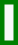<table class="wikitable" style="border: 3px solid green">
<tr>
<td><br></td>
</tr>
</table>
